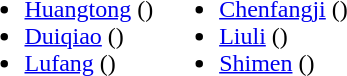<table>
<tr>
<td valign="top"><br><ul><li><a href='#'>Huangtong</a> ()</li><li><a href='#'>Duiqiao</a> ()</li><li><a href='#'>Lufang</a> ()</li></ul></td>
<td valign="top"><br><ul><li><a href='#'>Chenfangji</a> ()</li><li><a href='#'>Liuli</a> ()</li><li><a href='#'>Shimen</a> ()</li></ul></td>
</tr>
</table>
